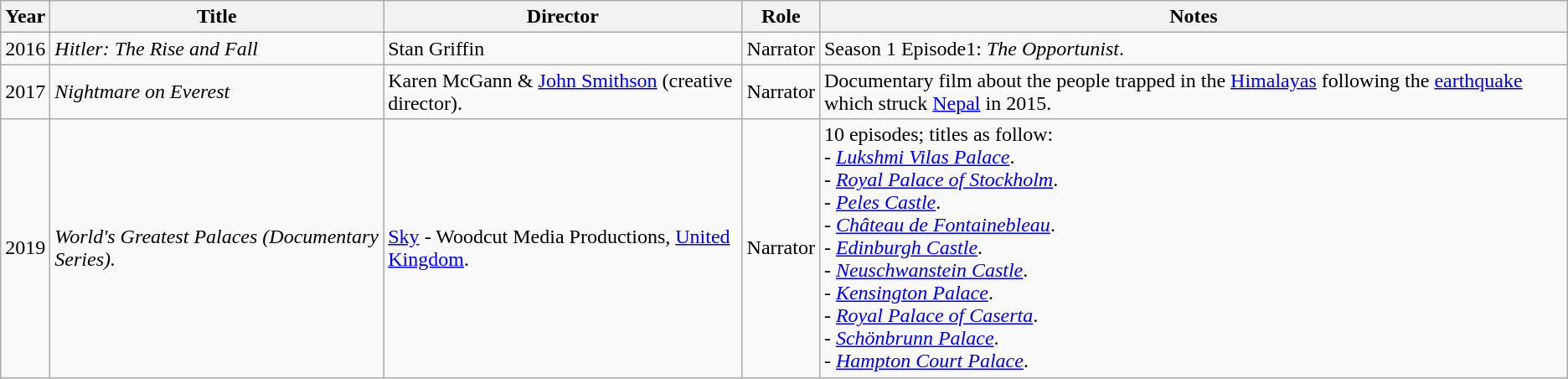<table class="wikitable sortable">
<tr>
<th>Year</th>
<th>Title</th>
<th>Director</th>
<th>Role</th>
<th class="unsortable">Notes</th>
</tr>
<tr>
<td>2016</td>
<td><em>Hitler: The Rise and Fall</em></td>
<td>Stan Griffin</td>
<td>Narrator</td>
<td>Season 1 Episode1: <em>The Opportunist</em>.</td>
</tr>
<tr>
<td>2017</td>
<td><em>Nightmare on Everest</em></td>
<td>Karen McGann & <a href='#'>John Smithson</a> (creative director).</td>
<td>Narrator</td>
<td>Documentary film about the people trapped in the <a href='#'>Himalayas</a> following the <a href='#'>earthquake</a> which struck <a href='#'>Nepal</a> in 2015.</td>
</tr>
<tr>
<td>2019</td>
<td><em>World's Greatest Palaces (Documentary Series).</em></td>
<td><a href='#'>Sky</a> - Woodcut Media Productions, <a href='#'>United Kingdom</a>.</td>
<td>Narrator</td>
<td>10 episodes; titles as follow:<br>- <em><a href='#'>Lukshmi Vilas Palace</a></em>.<br>- <em><a href='#'>Royal Palace of Stockholm</a></em>.<br>- <a href='#'><em>Peles Castle</em></a>.<br>- <em><a href='#'>Château de Fontainebleau</a></em>.<br>- <em><a href='#'>Edinburgh Castle</a></em>.<br>- <em><a href='#'>Neuschwanstein Castle</a></em>.<br>- <em><a href='#'>Kensington Palace</a></em>.<br>- <em><a href='#'>Royal Palace of Caserta</a></em>.<br>- <em><a href='#'>Schönbrunn Palace</a></em>.<br>- <em><a href='#'>Hampton Court Palace</a></em>.</td>
</tr>
</table>
